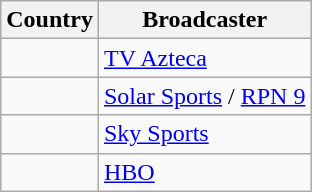<table class="wikitable">
<tr>
<th align=center>Country</th>
<th align=center>Broadcaster</th>
</tr>
<tr>
<td></td>
<td><a href='#'>TV Azteca</a></td>
</tr>
<tr>
<td></td>
<td><a href='#'>Solar Sports</a> / <a href='#'>RPN 9</a></td>
</tr>
<tr>
<td></td>
<td><a href='#'>Sky Sports</a></td>
</tr>
<tr>
<td></td>
<td><a href='#'>HBO</a></td>
</tr>
</table>
